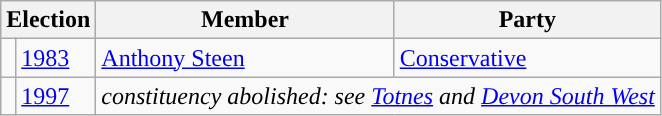<table class="wikitable">
<tr>
<th colspan="2">Election</th>
<th>Member</th>
<th>Party</th>
</tr>
<tr>
<td style="color:inherit;background-color: "></td>
<td><a href='#'>1983</a></td>
<td><a href='#'>Anthony Steen</a></td>
<td><a href='#'>Conservative</a></td>
</tr>
<tr>
<td></td>
<td><a href='#'>1997</a></td>
<td colspan="2"><em>constituency abolished: see <a href='#'>Totnes</a> and <a href='#'>Devon South West</a></em></td>
</tr>
</table>
